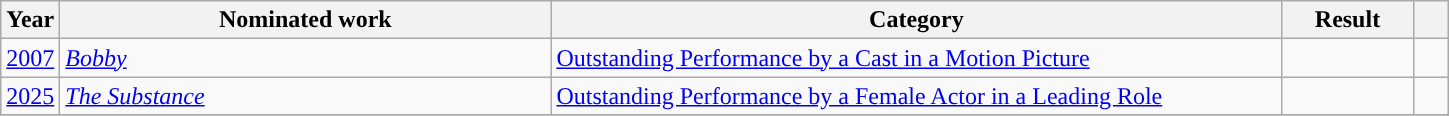<table class="wikitable">
<tr>
<th scope="col" style="width:1em;">Year</th>
<th scope="col" style="width:20em;">Nominated work</th>
<th scope="col" style="width:30em;">Category</th>
<th scope="col" style="width:5em;">Result</th>
<th scope="col" style="width:1em;"></th>
</tr>
<tr>
<td><a href='#'>2007</a></td>
<td><a href='#'><em>Bobby</em></a></td>
<td><a href='#'>Outstanding Performance by a Cast in a Motion Picture</a></td>
<td></td>
<td style="text-align:center;"></td>
</tr>
<tr>
<td><a href='#'>2025</a></td>
<td><em><a href='#'>The Substance</a></em></td>
<td><a href='#'>Outstanding Performance by a Female Actor in a Leading Role</a></td>
<td></td>
<td style="text-align:center;"></td>
</tr>
<tr>
</tr>
</table>
